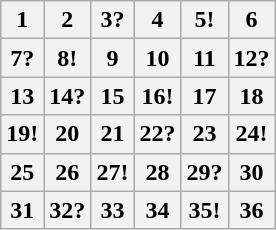<table class="wikitable">
<tr>
<th>1</th>
<th>2</th>
<th>3?</th>
<th>4</th>
<th>5!</th>
<th>6</th>
</tr>
<tr>
<th>7?</th>
<th>8!</th>
<th>9</th>
<th>10</th>
<th>11</th>
<th>12?</th>
</tr>
<tr>
<th>13</th>
<th>14?</th>
<th>15</th>
<th>16!</th>
<th>17</th>
<th>18</th>
</tr>
<tr>
<th>19!</th>
<th>20</th>
<th>21</th>
<th>22?</th>
<th>23</th>
<th>24!</th>
</tr>
<tr>
<th>25</th>
<th>26</th>
<th>27!</th>
<th>28</th>
<th>29?</th>
<th>30</th>
</tr>
<tr>
<th>31</th>
<th>32?</th>
<th>33</th>
<th>34</th>
<th>35!</th>
<th>36</th>
</tr>
</table>
